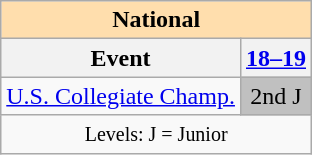<table class="wikitable" style="text-align:center">
<tr>
<th colspan="2" style="background-color: #ffdead; " align="center">National</th>
</tr>
<tr>
<th>Event</th>
<th><a href='#'>18–19</a></th>
</tr>
<tr>
<td align=left><a href='#'>U.S. Collegiate Champ.</a></td>
<td bgcolor="silver">2nd J</td>
</tr>
<tr>
<td colspan="2" align="center"><small> Levels: J = Junior </small></td>
</tr>
</table>
